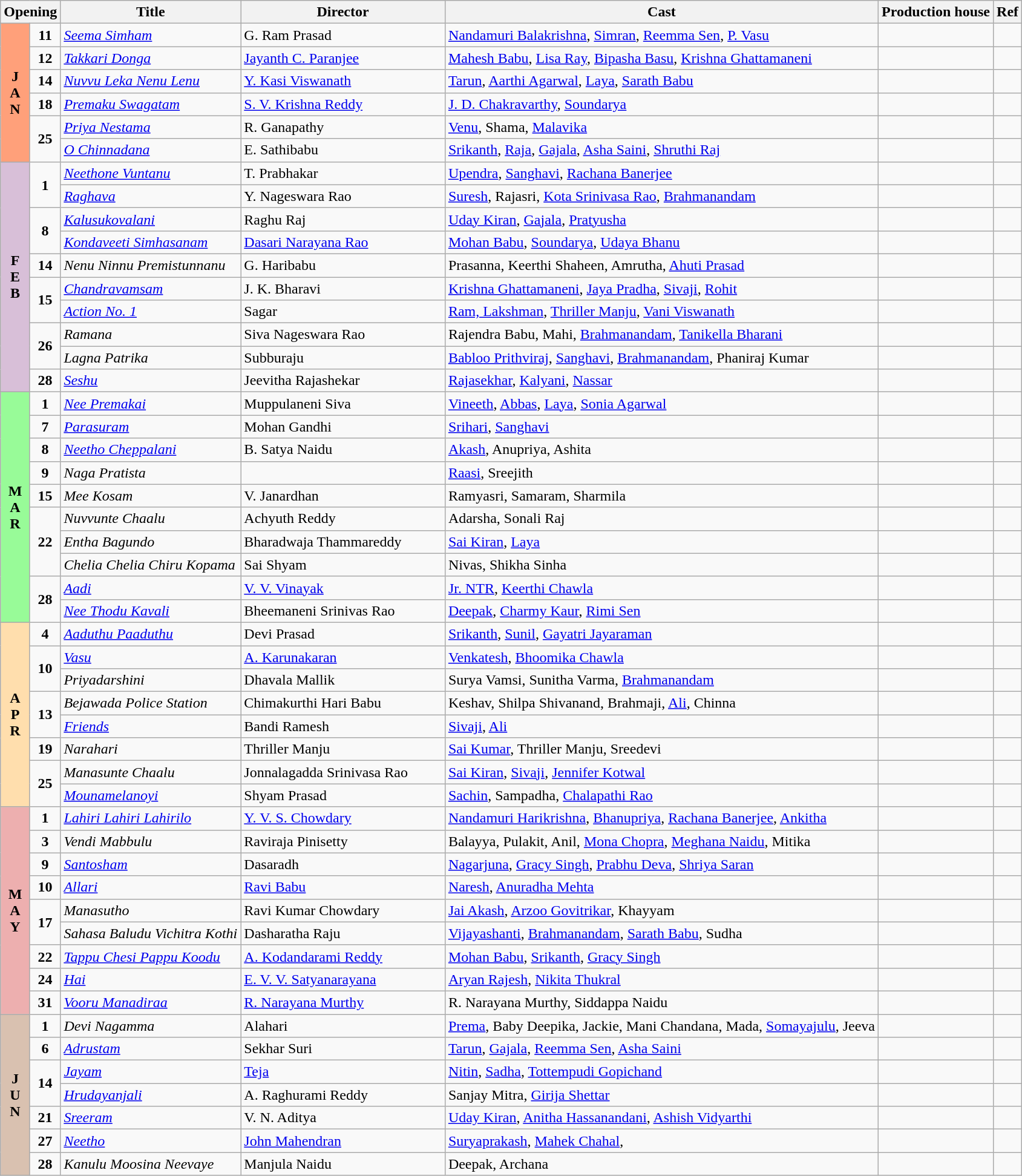<table class="wikitable sortable">
<tr style="background:#blue; text-align:center;">
<th colspan="2">Opening</th>
<th>Title</th>
<th style="width:20%;"><strong>Director</strong></th>
<th>Cast</th>
<th>Production house</th>
<th>Ref</th>
</tr>
<tr January!>
<td rowspan="6" style="text-align:center; background:#FFA07A; textcolor:#000;"><strong>J<br>A<br>N</strong></td>
<td rowspan="1" style="text-align:center;"><strong>11</strong></td>
<td><em><a href='#'>Seema Simham</a></em></td>
<td>G. Ram Prasad</td>
<td><a href='#'>Nandamuri Balakrishna</a>, <a href='#'>Simran</a>, <a href='#'>Reemma Sen</a>, <a href='#'>P. Vasu</a></td>
<td></td>
<td></td>
</tr>
<tr>
<td rowspan="1" style="text-align:center;"><strong>12</strong></td>
<td><em><a href='#'>Takkari Donga</a></em></td>
<td><a href='#'>Jayanth C. Paranjee</a></td>
<td><a href='#'>Mahesh Babu</a>, <a href='#'>Lisa Ray</a>, <a href='#'>Bipasha Basu</a>, <a href='#'>Krishna Ghattamaneni</a></td>
<td></td>
<td></td>
</tr>
<tr>
<td rowspan="1" style="text-align:center;"><strong>14</strong></td>
<td><em><a href='#'>Nuvvu Leka Nenu Lenu</a></em></td>
<td><a href='#'>Y. Kasi Viswanath</a></td>
<td><a href='#'>Tarun</a>, <a href='#'>Aarthi Agarwal</a>, <a href='#'>Laya</a>, <a href='#'>Sarath Babu</a></td>
<td></td>
<td></td>
</tr>
<tr>
<td rowspan="1" style="text-align:center;"><strong>18</strong></td>
<td><em><a href='#'>Premaku Swagatam</a></em></td>
<td><a href='#'>S. V. Krishna Reddy</a></td>
<td><a href='#'>J. D. Chakravarthy</a>, <a href='#'>Soundarya</a></td>
<td></td>
<td></td>
</tr>
<tr>
<td rowspan="2" style="text-align:center;"><strong>25</strong></td>
<td><em><a href='#'>Priya Nestama</a></em></td>
<td>R. Ganapathy</td>
<td><a href='#'>Venu</a>, Shama, <a href='#'>Malavika</a></td>
<td></td>
<td></td>
</tr>
<tr>
<td><em><a href='#'>O Chinnadana</a></em></td>
<td>E. Sathibabu</td>
<td><a href='#'>Srikanth</a>, <a href='#'>Raja</a>, <a href='#'>Gajala</a>, <a href='#'>Asha Saini</a>, <a href='#'>Shruthi Raj</a></td>
<td></td>
<td></td>
</tr>
<tr February!>
<td rowspan="10" valign="center" align="center" style="background:#D8BFD8; textcolor:#000;"><strong>F<br>E<br>B</strong></td>
<td rowspan="2" style="text-align:center;"><strong>1</strong></td>
<td><em><a href='#'>Neethone Vuntanu</a></em></td>
<td>T. Prabhakar</td>
<td><a href='#'>Upendra</a>, <a href='#'>Sanghavi</a>, <a href='#'>Rachana Banerjee</a></td>
<td></td>
<td></td>
</tr>
<tr>
<td><em><a href='#'>Raghava</a></em></td>
<td>Y. Nageswara Rao</td>
<td><a href='#'>Suresh</a>, Rajasri, <a href='#'>Kota Srinivasa Rao</a>, <a href='#'>Brahmanandam</a></td>
<td></td>
<td></td>
</tr>
<tr>
<td rowspan="2" style="text-align:center;"><strong>8</strong></td>
<td><em><a href='#'>Kalusukovalani</a></em></td>
<td>Raghu Raj</td>
<td><a href='#'>Uday Kiran</a>, <a href='#'>Gajala</a>, <a href='#'>Pratyusha</a></td>
<td></td>
<td></td>
</tr>
<tr>
<td><em><a href='#'>Kondaveeti Simhasanam</a></em></td>
<td><a href='#'>Dasari Narayana Rao</a></td>
<td><a href='#'>Mohan Babu</a>, <a href='#'>Soundarya</a>, <a href='#'>Udaya Bhanu</a></td>
<td></td>
<td></td>
</tr>
<tr>
<td rowspan="1" style="text-align:center;"><strong>14</strong></td>
<td><em>Nenu Ninnu Premistunnanu</em></td>
<td>G. Haribabu</td>
<td>Prasanna, Keerthi Shaheen, Amrutha, <a href='#'>Ahuti Prasad</a></td>
<td></td>
<td></td>
</tr>
<tr>
<td rowspan="2" style="text-align:center;"><strong>15</strong></td>
<td><em><a href='#'>Chandravamsam</a></em></td>
<td>J. K. Bharavi</td>
<td><a href='#'>Krishna Ghattamaneni</a>, <a href='#'>Jaya Pradha</a>, <a href='#'>Sivaji</a>, <a href='#'>Rohit</a></td>
<td></td>
<td></td>
</tr>
<tr>
<td><em><a href='#'>Action No. 1</a></em></td>
<td>Sagar</td>
<td><a href='#'>Ram, Lakshman</a>, <a href='#'>Thriller Manju</a>, <a href='#'>Vani Viswanath</a></td>
<td></td>
<td></td>
</tr>
<tr>
<td rowspan="2" style="text-align:center;"><strong>26</strong></td>
<td><em>Ramana</em></td>
<td>Siva Nageswara Rao</td>
<td>Rajendra Babu, Mahi, <a href='#'>Brahmanandam</a>, <a href='#'>Tanikella Bharani</a></td>
<td></td>
<td></td>
</tr>
<tr>
<td><em>Lagna Patrika</em></td>
<td>Subburaju</td>
<td><a href='#'>Babloo Prithviraj</a>, <a href='#'>Sanghavi</a>, <a href='#'>Brahmanandam</a>, Phaniraj Kumar</td>
<td></td>
<td></td>
</tr>
<tr>
<td rowspan="1" style="text-align:center;"><strong>28</strong></td>
<td><em><a href='#'>Seshu</a></em></td>
<td>Jeevitha Rajashekar</td>
<td><a href='#'>Rajasekhar</a>, <a href='#'>Kalyani</a>, <a href='#'>Nassar</a></td>
<td></td>
<td></td>
</tr>
<tr March!>
<td rowspan="10" valign="center" align="center" style="background:#98FB98; textcolor:#000;"><strong>M<br>A<br>R</strong></td>
<td rowspan="1" style="text-align:center;"><strong>1</strong></td>
<td><em><a href='#'>Nee Premakai</a></em></td>
<td>Muppulaneni Siva</td>
<td><a href='#'>Vineeth</a>, <a href='#'>Abbas</a>, <a href='#'>Laya</a>, <a href='#'>Sonia Agarwal</a></td>
<td></td>
<td></td>
</tr>
<tr>
<td rowspan="1" style="text-align:center;"><strong>7</strong></td>
<td><a href='#'><em>Parasuram</em></a></td>
<td>Mohan Gandhi</td>
<td><a href='#'>Srihari</a>, <a href='#'>Sanghavi</a></td>
<td></td>
<td></td>
</tr>
<tr>
<td rowspan="1" style="text-align:center;"><strong>8</strong></td>
<td><em><a href='#'>Neetho Cheppalani</a></em></td>
<td>B. Satya Naidu</td>
<td><a href='#'>Akash</a>, Anupriya, Ashita</td>
<td></td>
<td></td>
</tr>
<tr>
<td rowspan="1" style="text-align:center;"><strong>9</strong></td>
<td><em>Naga Pratista</em></td>
<td></td>
<td><a href='#'>Raasi</a>, Sreejith</td>
<td></td>
<td></td>
</tr>
<tr>
<td rowspan="1" style="text-align:center;"><strong>15</strong></td>
<td><em>Mee Kosam</em></td>
<td>V. Janardhan</td>
<td>Ramyasri, Samaram, Sharmila</td>
<td></td>
<td></td>
</tr>
<tr>
<td rowspan="3" style="text-align:center;"><strong>22</strong></td>
<td><em>Nuvvunte Chaalu</em></td>
<td>Achyuth Reddy</td>
<td>Adarsha, Sonali Raj</td>
<td></td>
<td></td>
</tr>
<tr>
<td><em>Entha Bagundo</em></td>
<td>Bharadwaja Thammareddy</td>
<td><a href='#'>Sai Kiran</a>, <a href='#'>Laya</a></td>
<td></td>
<td></td>
</tr>
<tr>
<td><em>Chelia Chelia Chiru Kopama</em></td>
<td>Sai Shyam</td>
<td>Nivas, Shikha Sinha</td>
<td></td>
<td></td>
</tr>
<tr>
<td rowspan="2" style="text-align:center;"><strong>28</strong></td>
<td><em><a href='#'>Aadi</a></em></td>
<td><a href='#'>V. V. Vinayak</a></td>
<td><a href='#'>Jr. NTR</a>, <a href='#'>Keerthi Chawla</a></td>
<td></td>
<td></td>
</tr>
<tr>
<td><em><a href='#'>Nee Thodu Kavali</a></em></td>
<td>Bheemaneni Srinivas Rao</td>
<td><a href='#'>Deepak</a>, <a href='#'>Charmy Kaur</a>, <a href='#'>Rimi Sen</a></td>
<td></td>
<td></td>
</tr>
<tr April!>
<td rowspan="8" style="background:#FFDEAD; textcolor:#000;" valign="center" align="center"><strong>A<br>P<br>R</strong></td>
<td rowspan="1" style="text-align:center;"><strong>4</strong></td>
<td><em><a href='#'>Aaduthu Paaduthu</a></em></td>
<td>Devi Prasad</td>
<td><a href='#'>Srikanth</a>, <a href='#'>Sunil</a>, <a href='#'>Gayatri Jayaraman</a></td>
<td></td>
<td></td>
</tr>
<tr>
<td rowspan="2" style="text-align:center;"><strong>10</strong></td>
<td><em><a href='#'>Vasu</a></em></td>
<td><a href='#'>A. Karunakaran</a></td>
<td><a href='#'>Venkatesh</a>, <a href='#'>Bhoomika Chawla</a></td>
<td></td>
<td></td>
</tr>
<tr>
<td><em>Priyadarshini</em></td>
<td>Dhavala Mallik</td>
<td>Surya Vamsi, Sunitha Varma, <a href='#'>Brahmanandam</a></td>
<td></td>
<td></td>
</tr>
<tr>
<td rowspan="2" style="text-align:center;"><strong>13</strong></td>
<td><em>Bejawada Police Station</em></td>
<td>Chimakurthi Hari Babu</td>
<td>Keshav, Shilpa Shivanand, Brahmaji, <a href='#'>Ali</a>, Chinna</td>
<td></td>
<td></td>
</tr>
<tr>
<td><em><a href='#'>Friends</a></em></td>
<td>Bandi Ramesh</td>
<td><a href='#'>Sivaji</a>, <a href='#'>Ali</a></td>
<td></td>
<td></td>
</tr>
<tr>
<td rowspan="1" style="text-align:center;"><strong>19</strong></td>
<td><em>Narahari</em></td>
<td>Thriller Manju</td>
<td><a href='#'>Sai Kumar</a>, Thriller Manju, Sreedevi</td>
<td></td>
<td></td>
</tr>
<tr>
<td rowspan="2" style="text-align:center;"><strong>25</strong></td>
<td><em>Manasunte Chaalu</em></td>
<td>Jonnalagadda Srinivasa Rao</td>
<td><a href='#'>Sai Kiran</a>, <a href='#'>Sivaji</a>, <a href='#'>Jennifer Kotwal</a></td>
<td></td>
<td></td>
</tr>
<tr>
<td><em><a href='#'>Mounamelanoyi</a></em></td>
<td>Shyam Prasad</td>
<td><a href='#'>Sachin</a>, Sampadha, <a href='#'>Chalapathi Rao</a></td>
<td></td>
<td></td>
</tr>
<tr May!>
<td rowspan="9" valign="center" align="center" style="background:#edafaf; textcolor:#000;"><strong>M<br>A<br>Y</strong></td>
<td rowspan="1" style="text-align:center;"><strong>1</strong></td>
<td><em><a href='#'>Lahiri Lahiri Lahirilo</a></em></td>
<td><a href='#'>Y. V. S. Chowdary</a></td>
<td><a href='#'>Nandamuri Harikrishna</a>, <a href='#'>Bhanupriya</a>, <a href='#'>Rachana Banerjee</a>, <a href='#'>Ankitha</a></td>
<td></td>
<td></td>
</tr>
<tr>
<td rowspan="1" style="text-align:center;"><strong>3</strong></td>
<td><em>Vendi Mabbulu</em></td>
<td>Raviraja Pinisetty</td>
<td>Balayya, Pulakit, Anil, <a href='#'>Mona Chopra</a>, <a href='#'>Meghana Naidu</a>, Mitika</td>
<td></td>
<td></td>
</tr>
<tr>
<td rowspan="1" style="text-align:center;"><strong>9</strong></td>
<td><em><a href='#'>Santosham</a></em></td>
<td>Dasaradh</td>
<td><a href='#'>Nagarjuna</a>, <a href='#'>Gracy Singh</a>, <a href='#'>Prabhu Deva</a>, <a href='#'>Shriya Saran</a></td>
<td></td>
<td></td>
</tr>
<tr>
<td rowspan="1" style="text-align:center;"><strong>10</strong></td>
<td><em><a href='#'>Allari</a></em></td>
<td><a href='#'>Ravi Babu</a></td>
<td><a href='#'>Naresh</a>, <a href='#'>Anuradha Mehta</a></td>
<td></td>
<td></td>
</tr>
<tr>
<td rowspan="2" style="text-align:center;"><strong>17</strong></td>
<td><em>Manasutho</em></td>
<td>Ravi Kumar Chowdary</td>
<td><a href='#'>Jai Akash</a>, <a href='#'>Arzoo Govitrikar</a>, Khayyam</td>
<td></td>
<td></td>
</tr>
<tr>
<td><em>Sahasa Baludu Vichitra Kothi</em></td>
<td>Dasharatha Raju</td>
<td><a href='#'>Vijayashanti</a>, <a href='#'>Brahmanandam</a>, <a href='#'>Sarath Babu</a>, Sudha</td>
<td></td>
<td></td>
</tr>
<tr>
<td rowspan="1" style="text-align:center;"><strong>22</strong></td>
<td><em><a href='#'>Tappu Chesi Pappu Koodu</a></em></td>
<td><a href='#'>A. Kodandarami Reddy</a></td>
<td><a href='#'>Mohan Babu</a>, <a href='#'>Srikanth</a>, <a href='#'>Gracy Singh</a></td>
<td></td>
<td></td>
</tr>
<tr>
<td rowspan="1" style="text-align:center;"><strong>24</strong></td>
<td><em><a href='#'>Hai</a></em></td>
<td><a href='#'>E. V. V. Satyanarayana</a></td>
<td><a href='#'>Aryan Rajesh</a>, <a href='#'>Nikita Thukral</a></td>
<td></td>
<td></td>
</tr>
<tr>
<td rowspan="1" style="text-align:center;"><strong>31</strong></td>
<td><em><a href='#'>Vooru Manadiraa</a></em></td>
<td><a href='#'>R. Narayana Murthy</a></td>
<td>R. Narayana Murthy, Siddappa Naidu</td>
<td></td>
<td></td>
</tr>
<tr June!>
<td rowspan="7" valign="center" align="center" style="background:#d9c1b0; textcolor:#000;"><strong>J<br>U<br>N</strong></td>
<td rowspan="1" style="text-align:center;"><strong>1</strong></td>
<td><em>Devi Nagamma</em></td>
<td>Alahari</td>
<td><a href='#'>Prema</a>, Baby Deepika, Jackie, Mani Chandana, Mada, <a href='#'>Somayajulu</a>, Jeeva</td>
<td></td>
<td></td>
</tr>
<tr>
<td rowspan="1" style="text-align:center;"><strong>6</strong></td>
<td><em><a href='#'>Adrustam</a></em></td>
<td>Sekhar Suri</td>
<td><a href='#'>Tarun</a>, <a href='#'>Gajala</a>, <a href='#'>Reemma Sen</a>, <a href='#'>Asha Saini</a></td>
<td></td>
<td></td>
</tr>
<tr>
<td rowspan="2" style="text-align:center;"><strong>14</strong></td>
<td><em><a href='#'>Jayam</a></em></td>
<td><a href='#'>Teja</a></td>
<td><a href='#'>Nitin</a>, <a href='#'>Sadha</a>, <a href='#'>Tottempudi Gopichand</a></td>
<td></td>
<td></td>
</tr>
<tr>
<td><em><a href='#'>Hrudayanjali</a></em></td>
<td>A. Raghurami Reddy</td>
<td>Sanjay Mitra, <a href='#'>Girija Shettar</a></td>
<td></td>
<td></td>
</tr>
<tr>
<td rowspan="1" style="text-align:center;"><strong>21</strong></td>
<td><em><a href='#'>Sreeram</a></em></td>
<td>V. N. Aditya</td>
<td><a href='#'>Uday Kiran</a>, <a href='#'>Anitha Hassanandani</a>, <a href='#'>Ashish Vidyarthi</a></td>
<td></td>
<td></td>
</tr>
<tr>
<td rowspan="1" style="text-align:center;"><strong>27</strong></td>
<td><em><a href='#'>Neetho</a></em></td>
<td><a href='#'>John Mahendran</a></td>
<td><a href='#'>Suryaprakash</a>, <a href='#'>Mahek Chahal</a>,</td>
<td></td>
<td></td>
</tr>
<tr>
<td rowspan="1" style="text-align:center;"><strong>28</strong></td>
<td><em>Kanulu Moosina Neevaye</em></td>
<td>Manjula Naidu</td>
<td>Deepak, Archana</td>
<td></td>
<td></td>
</tr>
</table>
